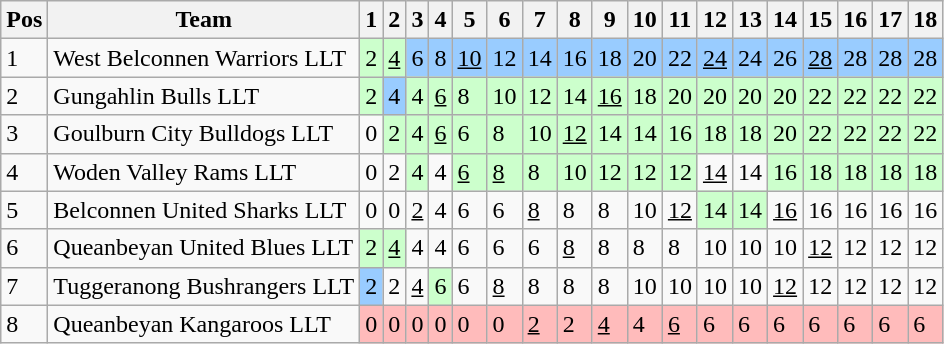<table class="wikitable">
<tr>
<th>Pos</th>
<th>Team</th>
<th>1</th>
<th>2</th>
<th>3</th>
<th>4</th>
<th>5</th>
<th>6</th>
<th>7</th>
<th>8</th>
<th>9</th>
<th>10</th>
<th>11</th>
<th>12</th>
<th>13</th>
<th>14</th>
<th>15</th>
<th>16</th>
<th>17</th>
<th>18</th>
</tr>
<tr>
<td>1</td>
<td> West Belconnen Warriors LLT</td>
<td style="background:#ccffcc;">2</td>
<td style="background:#ccffcc;"><u>4</u></td>
<td style="background:#99ccff;">6</td>
<td style="background:#99ccff;">8</td>
<td style="background:#99ccff;"><u>10</u></td>
<td style="background:#99ccff;">12</td>
<td style="background:#99ccff;">14</td>
<td style="background:#99ccff;">16</td>
<td style="background:#99ccff;">18</td>
<td style="background:#99ccff;">20</td>
<td style="background:#99ccff;">22</td>
<td style="background:#99ccff;"><u>24</u></td>
<td style="background:#99ccff;">24</td>
<td style="background:#99ccff;">26</td>
<td style="background:#99ccff;"><u>28</u></td>
<td style="background:#99ccff;">28</td>
<td style="background:#99ccff;">28</td>
<td style="background:#99ccff;">28</td>
</tr>
<tr>
<td>2</td>
<td> Gungahlin Bulls LLT</td>
<td style="background:#ccffcc;">2</td>
<td style="background:#99ccff;">4</td>
<td style="background:#ccffcc;">4</td>
<td style="background:#ccffcc;"><u>6</u></td>
<td style="background:#ccffcc;">8</td>
<td style="background:#ccffcc;">10</td>
<td style="background:#ccffcc;">12</td>
<td style="background:#ccffcc;">14</td>
<td style="background:#ccffcc;"><u>16</u></td>
<td style="background:#ccffcc;">18</td>
<td style="background:#ccffcc;">20</td>
<td style="background:#ccffcc;">20</td>
<td style="background:#ccffcc;">20</td>
<td style="background:#ccffcc;">20</td>
<td style="background:#ccffcc;">22</td>
<td style="background:#ccffcc;">22</td>
<td style="background:#ccffcc;">22</td>
<td style="background:#ccffcc;">22</td>
</tr>
<tr>
<td>3</td>
<td> Goulburn City Bulldogs LLT</td>
<td>0</td>
<td style="background:#ccffcc;">2</td>
<td style="background:#ccffcc;">4</td>
<td style="background:#ccffcc;"><u>6</u></td>
<td style="background:#ccffcc;">6</td>
<td style="background:#ccffcc;">8</td>
<td style="background:#ccffcc;">10</td>
<td style="background:#ccffcc;"><u>12</u></td>
<td style="background:#ccffcc;">14</td>
<td style="background:#ccffcc;">14</td>
<td style="background:#ccffcc;">16</td>
<td style="background:#ccffcc;">18</td>
<td style="background:#ccffcc;">18</td>
<td style="background:#ccffcc;">20</td>
<td style="background:#ccffcc;">22</td>
<td style="background:#ccffcc;">22</td>
<td style="background:#ccffcc;">22</td>
<td style="background:#ccffcc;">22</td>
</tr>
<tr>
<td>4</td>
<td> Woden Valley Rams LLT</td>
<td>0</td>
<td>2</td>
<td style="background:#ccffcc;">4</td>
<td>4</td>
<td style="background:#ccffcc;"><u>6</u></td>
<td style="background:#ccffcc;"><u>8</u></td>
<td style="background:#ccffcc;">8</td>
<td style="background:#ccffcc;">10</td>
<td style="background:#ccffcc;">12</td>
<td style="background:#ccffcc;">12</td>
<td style="background:#ccffcc;">12</td>
<td><u>14</u></td>
<td>14</td>
<td style="background:#ccffcc;">16</td>
<td style="background:#ccffcc;">18</td>
<td style="background:#ccffcc;">18</td>
<td style="background:#ccffcc;">18</td>
<td style="background:#ccffcc;">18</td>
</tr>
<tr>
<td>5</td>
<td> Belconnen United Sharks LLT</td>
<td>0</td>
<td>0</td>
<td><u>2</u></td>
<td>4</td>
<td>6</td>
<td>6</td>
<td><u>8</u></td>
<td>8</td>
<td>8</td>
<td>10</td>
<td><u>12</u></td>
<td style="background:#ccffcc;">14</td>
<td style="background:#ccffcc;">14</td>
<td><u>16</u></td>
<td>16</td>
<td>16</td>
<td>16</td>
<td>16</td>
</tr>
<tr>
<td>6</td>
<td> Queanbeyan United Blues LLT</td>
<td style="background:#ccffcc;">2</td>
<td style="background:#ccffcc;"><u>4</u></td>
<td>4</td>
<td>4</td>
<td>6</td>
<td>6</td>
<td>6</td>
<td><u>8</u></td>
<td>8</td>
<td>8</td>
<td>8</td>
<td>10</td>
<td>10</td>
<td>10</td>
<td><u>12</u></td>
<td>12</td>
<td>12</td>
<td>12</td>
</tr>
<tr>
<td>7</td>
<td> Tuggeranong Bushrangers LLT</td>
<td style="background:#99ccff;">2</td>
<td>2</td>
<td><u>4</u></td>
<td style="background:#ccffcc;">6</td>
<td>6</td>
<td><u>8</u></td>
<td>8</td>
<td>8</td>
<td>8</td>
<td>10</td>
<td>10</td>
<td>10</td>
<td>10</td>
<td><u>12</u></td>
<td>12</td>
<td>12</td>
<td>12</td>
<td>12</td>
</tr>
<tr>
<td>8</td>
<td> Queanbeyan Kangaroos LLT</td>
<td style="background:#ffbbbb;">0</td>
<td style="background:#ffbbbb;">0</td>
<td style="background:#ffbbbb;">0</td>
<td style="background:#ffbbbb;">0</td>
<td style="background:#ffbbbb;">0</td>
<td style="background:#ffbbbb;">0</td>
<td style="background:#ffbbbb;"><u>2</u></td>
<td style="background:#ffbbbb;">2</td>
<td style="background:#ffbbbb;"><u>4</u></td>
<td style="background:#ffbbbb;">4</td>
<td style="background:#ffbbbb;"><u>6</u></td>
<td style="background:#ffbbbb;">6</td>
<td style="background:#ffbbbb;">6</td>
<td style="background:#ffbbbb;">6</td>
<td style="background:#ffbbbb;">6</td>
<td style="background:#ffbbbb;">6</td>
<td style="background:#ffbbbb;">6</td>
<td style="background:#ffbbbb;">6</td>
</tr>
</table>
